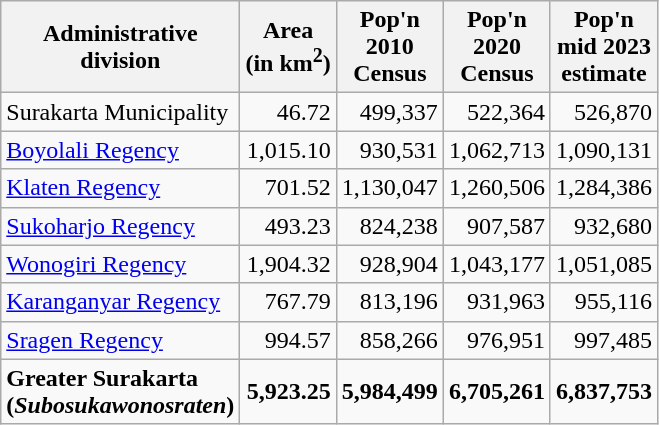<table class="wikitable" style="text-align:right;">
<tr>
<th>Administrative<br>division</th>
<th>Area <br>(in km<sup>2</sup>)</th>
<th>Pop'n <br>2010<br>Census</th>
<th>Pop'n <br>2020<br>Census</th>
<th>Pop'n <br>mid 2023<br>estimate</th>
</tr>
<tr>
<td align="left">Surakarta Municipality</td>
<td>46.72</td>
<td>499,337</td>
<td>522,364</td>
<td>526,870</td>
</tr>
<tr>
<td align="left"><a href='#'>Boyolali Regency</a></td>
<td>1,015.10</td>
<td>930,531</td>
<td>1,062,713</td>
<td>1,090,131</td>
</tr>
<tr>
<td align="left"><a href='#'>Klaten Regency</a></td>
<td>701.52</td>
<td>1,130,047</td>
<td>1,260,506</td>
<td>1,284,386</td>
</tr>
<tr>
<td align="left"><a href='#'>Sukoharjo Regency</a></td>
<td>493.23</td>
<td>824,238</td>
<td>907,587</td>
<td>932,680</td>
</tr>
<tr>
<td align="left"><a href='#'>Wonogiri Regency</a></td>
<td>1,904.32</td>
<td>928,904</td>
<td>1,043,177</td>
<td>1,051,085</td>
</tr>
<tr>
<td align="left"><a href='#'>Karanganyar Regency</a></td>
<td>767.79</td>
<td>813,196</td>
<td>931,963</td>
<td>955,116</td>
</tr>
<tr>
<td align="left"><a href='#'>Sragen Regency</a></td>
<td>994.57</td>
<td>858,266</td>
<td>976,951</td>
<td>997,485</td>
</tr>
<tr>
<td align="left"><strong>Greater Surakarta <br>(<em>Subosukawonosraten</em>)</strong></td>
<td><strong>5,923.25</strong></td>
<td><strong>5,984,499</strong></td>
<td><strong>6,705,261</strong></td>
<td><strong>6,837,753</strong></td>
</tr>
</table>
